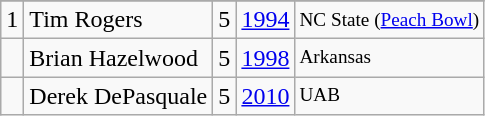<table class="wikitable">
<tr>
</tr>
<tr>
<td>1</td>
<td>Tim Rogers</td>
<td>5</td>
<td><a href='#'>1994</a></td>
<td style="font-size:80%;">NC State (<a href='#'>Peach Bowl</a>)</td>
</tr>
<tr>
<td></td>
<td>Brian Hazelwood</td>
<td>5</td>
<td><a href='#'>1998</a></td>
<td style="font-size:80%;">Arkansas</td>
</tr>
<tr>
<td></td>
<td>Derek DePasquale</td>
<td>5</td>
<td><a href='#'>2010</a></td>
<td style="font-size:80%;">UAB</td>
</tr>
</table>
